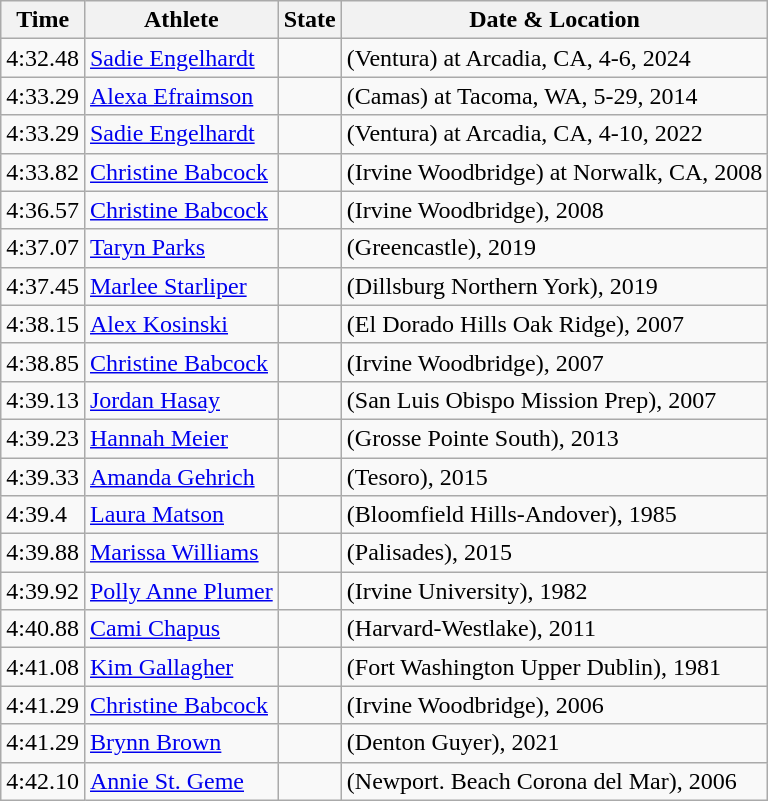<table class="wikitable">
<tr>
<th>Time</th>
<th>Athlete</th>
<th>State</th>
<th>Date & Location</th>
</tr>
<tr>
<td>4:32.48</td>
<td><a href='#'>Sadie Engelhardt</a></td>
<td></td>
<td>(Ventura) at Arcadia, CA, 4-6, 2024</td>
</tr>
<tr>
<td>4:33.29</td>
<td><a href='#'>Alexa Efraimson</a></td>
<td></td>
<td>(Camas) at Tacoma, WA, 5-29, 2014</td>
</tr>
<tr>
<td>4:33.29</td>
<td><a href='#'>Sadie Engelhardt</a></td>
<td></td>
<td>(Ventura) at Arcadia, CA, 4-10, 2022</td>
</tr>
<tr>
<td>4:33.82</td>
<td><a href='#'>Christine Babcock</a></td>
<td></td>
<td>(Irvine Woodbridge) at Norwalk, CA, 2008</td>
</tr>
<tr>
<td>4:36.57</td>
<td><a href='#'>Christine Babcock</a></td>
<td></td>
<td>(Irvine Woodbridge), 2008</td>
</tr>
<tr>
<td>4:37.07</td>
<td><a href='#'>Taryn Parks</a></td>
<td></td>
<td>(Greencastle), 2019</td>
</tr>
<tr>
<td>4:37.45</td>
<td><a href='#'>Marlee Starliper</a></td>
<td></td>
<td>(Dillsburg Northern York), 2019</td>
</tr>
<tr>
<td>4:38.15</td>
<td><a href='#'>Alex Kosinski</a></td>
<td></td>
<td>(El Dorado Hills Oak Ridge), 2007</td>
</tr>
<tr>
<td>4:38.85</td>
<td><a href='#'>Christine Babcock</a></td>
<td></td>
<td>(Irvine Woodbridge), 2007</td>
</tr>
<tr>
<td>4:39.13</td>
<td><a href='#'>Jordan Hasay</a></td>
<td></td>
<td>(San Luis Obispo Mission Prep), 2007</td>
</tr>
<tr>
<td>4:39.23</td>
<td><a href='#'>Hannah Meier</a></td>
<td></td>
<td>(Grosse Pointe South), 2013</td>
</tr>
<tr>
<td>4:39.33</td>
<td><a href='#'>Amanda Gehrich</a></td>
<td></td>
<td>(Tesoro), 2015</td>
</tr>
<tr>
<td>4:39.4</td>
<td><a href='#'>Laura Matson</a></td>
<td></td>
<td>(Bloomfield Hills-Andover), 1985</td>
</tr>
<tr>
<td>4:39.88</td>
<td><a href='#'>Marissa Williams</a></td>
<td></td>
<td>(Palisades), 2015</td>
</tr>
<tr>
<td>4:39.92</td>
<td><a href='#'>Polly Anne Plumer</a></td>
<td></td>
<td>(Irvine University), 1982</td>
</tr>
<tr>
<td>4:40.88</td>
<td><a href='#'>Cami Chapus</a></td>
<td></td>
<td>(Harvard-Westlake), 2011</td>
</tr>
<tr>
<td>4:41.08</td>
<td><a href='#'>Kim Gallagher</a></td>
<td></td>
<td>(Fort Washington Upper Dublin), 1981</td>
</tr>
<tr>
<td>4:41.29</td>
<td><a href='#'>Christine Babcock</a></td>
<td></td>
<td>(Irvine Woodbridge), 2006</td>
</tr>
<tr>
<td>4:41.29</td>
<td><a href='#'>Brynn Brown</a></td>
<td></td>
<td>(Denton Guyer), 2021</td>
</tr>
<tr>
<td>4:42.10</td>
<td><a href='#'>Annie St. Geme</a></td>
<td></td>
<td>(Newport. Beach Corona del Mar), 2006</td>
</tr>
</table>
